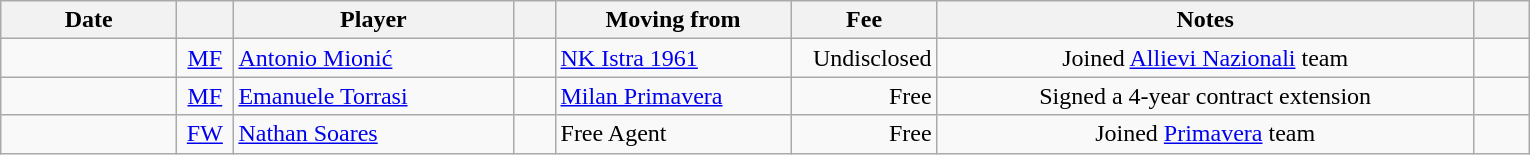<table class="wikitable sortable">
<tr>
<th style="width:110px">Date</th>
<th style="width:30px"></th>
<th style="width:180px">Player</th>
<th style="width:20px"></th>
<th style="width:150px">Moving from</th>
<th style="width:90px">Fee</th>
<th style="width:350px" class="unsortable">Notes</th>
<th style="width:30px"></th>
</tr>
<tr>
<td style="text-align:right"></td>
<td style="text-align:center"><a href='#'>MF</a></td>
<td> <a href='#'>Antonio Mionić</a></td>
<td style="text-align:right"></td>
<td> <a href='#'>NK Istra 1961</a></td>
<td style="text-align:right">Undisclosed</td>
<td style="text-align:center">Joined <a href='#'>Allievi Nazionali</a> team</td>
<td></td>
</tr>
<tr>
<td style="text-align:right"></td>
<td style="text-align:center"><a href='#'>MF</a></td>
<td> <a href='#'>Emanuele Torrasi</a></td>
<td style="text-align:right"></td>
<td> <a href='#'>Milan Primavera</a></td>
<td style="text-align:right">Free</td>
<td style="text-align:center">Signed a 4-year contract extension</td>
<td></td>
</tr>
<tr>
<td style="text-align:right"></td>
<td style="text-align:center"><a href='#'>FW</a></td>
<td> <a href='#'>Nathan Soares</a></td>
<td style="text-align:right"></td>
<td> Free Agent</td>
<td style="text-align:right">Free</td>
<td style="text-align:center">Joined <a href='#'>Primavera</a> team</td>
<td></td>
</tr>
</table>
